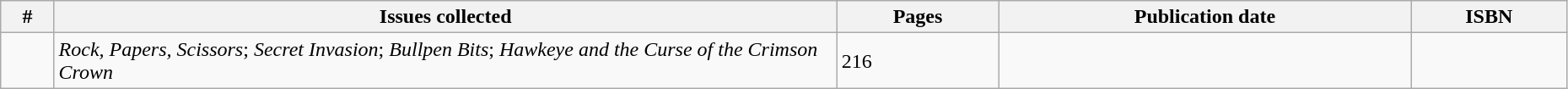<table class="wikitable sortable" width=98%>
<tr>
<th class="unsortable">#</th>
<th class="unsortable" width="50%">Issues collected</th>
<th>Pages</th>
<th>Publication date</th>
<th class="unsortable">ISBN</th>
</tr>
<tr>
<td></td>
<td><em>Rock, Papers, Scissors</em>; <em>Secret Invasion</em>; <em>Bullpen Bits</em>; <em>Hawkeye and the Curse of the Crimson Crown</em></td>
<td>216</td>
<td></td>
<td></td>
</tr>
</table>
